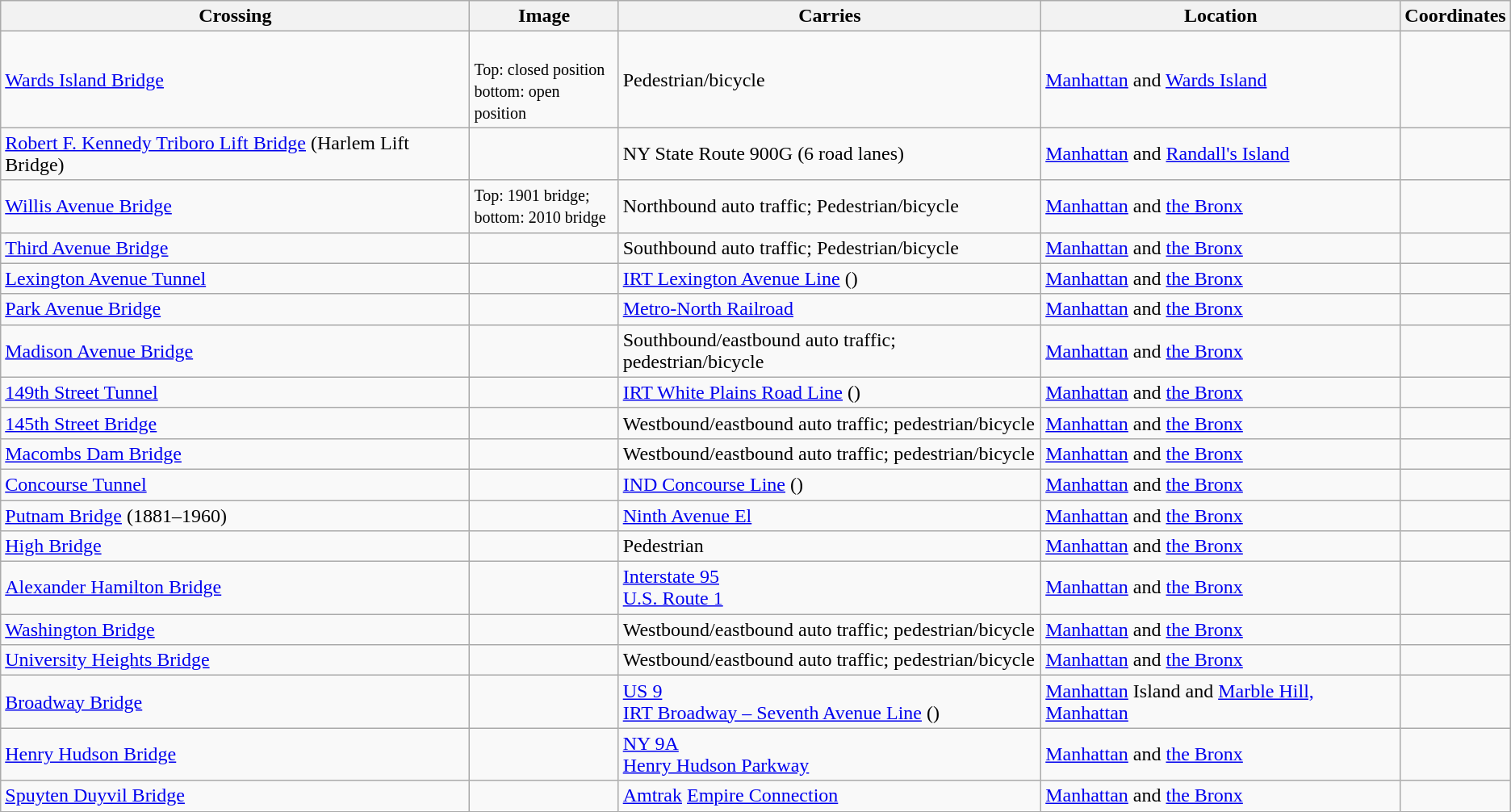<table class=wikitable>
<tr>
<th>Crossing</th>
<th>Image</th>
<th>Carries</th>
<th>Location</th>
<th>Coordinates<br></th>
</tr>
<tr>
<td><a href='#'>Wards Island Bridge</a></td>
<td> <br><small>Top: closed position<br>bottom: open position</small></td>
<td>Pedestrian/bicycle</td>
<td><a href='#'>Manhattan</a> and <a href='#'>Wards Island</a></td>
<td></td>
</tr>
<tr>
<td><a href='#'>Robert F. Kennedy Triboro Lift Bridge</a> (Harlem Lift Bridge)</td>
<td></td>
<td>NY State Route 900G (6 road lanes)</td>
<td><a href='#'>Manhattan</a> and <a href='#'>Randall's Island</a></td>
<td></td>
</tr>
<tr>
<td><a href='#'>Willis Avenue Bridge</a></td>
<td> <small>Top: 1901 bridge;<br>bottom: 2010 bridge</small></td>
<td>Northbound auto traffic; Pedestrian/bicycle</td>
<td><a href='#'>Manhattan</a> and <a href='#'>the Bronx</a></td>
<td></td>
</tr>
<tr>
<td><a href='#'>Third Avenue Bridge</a></td>
<td></td>
<td>Southbound auto traffic; Pedestrian/bicycle</td>
<td><a href='#'>Manhattan</a> and <a href='#'>the Bronx</a></td>
<td></td>
</tr>
<tr>
<td><a href='#'>Lexington Avenue Tunnel</a></td>
<td></td>
<td><a href='#'>IRT Lexington Avenue Line</a> ()</td>
<td><a href='#'>Manhattan</a> and <a href='#'>the Bronx</a></td>
<td></td>
</tr>
<tr>
<td><a href='#'>Park Avenue Bridge</a></td>
<td></td>
<td><a href='#'>Metro-North Railroad</a></td>
<td><a href='#'>Manhattan</a> and <a href='#'>the Bronx</a></td>
<td></td>
</tr>
<tr>
<td><a href='#'>Madison Avenue Bridge</a></td>
<td></td>
<td>Southbound/eastbound auto traffic; pedestrian/bicycle</td>
<td><a href='#'>Manhattan</a> and <a href='#'>the Bronx</a></td>
<td></td>
</tr>
<tr>
<td><a href='#'>149th Street Tunnel</a></td>
<td></td>
<td><a href='#'>IRT White Plains Road Line</a> ()</td>
<td><a href='#'>Manhattan</a> and <a href='#'>the Bronx</a></td>
<td></td>
</tr>
<tr>
<td><a href='#'>145th Street Bridge</a></td>
<td></td>
<td>Westbound/eastbound auto traffic; pedestrian/bicycle</td>
<td><a href='#'>Manhattan</a> and <a href='#'>the Bronx</a></td>
<td></td>
</tr>
<tr>
<td><a href='#'>Macombs Dam Bridge</a></td>
<td></td>
<td>Westbound/eastbound auto traffic; pedestrian/bicycle</td>
<td><a href='#'>Manhattan</a> and <a href='#'>the Bronx</a></td>
<td></td>
</tr>
<tr>
<td><a href='#'>Concourse Tunnel</a></td>
<td></td>
<td><a href='#'>IND Concourse Line</a> ()</td>
<td><a href='#'>Manhattan</a> and <a href='#'>the Bronx</a></td>
<td></td>
</tr>
<tr>
<td><a href='#'>Putnam Bridge</a> (1881–1960)</td>
<td></td>
<td><a href='#'>Ninth Avenue El</a></td>
<td><a href='#'>Manhattan</a> and <a href='#'>the Bronx</a></td>
<td></td>
</tr>
<tr>
<td><a href='#'>High Bridge</a></td>
<td></td>
<td>Pedestrian</td>
<td><a href='#'>Manhattan</a> and <a href='#'>the Bronx</a></td>
<td></td>
</tr>
<tr>
<td><a href='#'>Alexander Hamilton Bridge</a></td>
<td></td>
<td> <a href='#'>Interstate 95</a><br> <a href='#'>U.S. Route 1</a></td>
<td><a href='#'>Manhattan</a> and <a href='#'>the Bronx</a></td>
<td></td>
</tr>
<tr>
<td><a href='#'>Washington Bridge</a></td>
<td></td>
<td>Westbound/eastbound auto traffic; pedestrian/bicycle</td>
<td><a href='#'>Manhattan</a> and <a href='#'>the Bronx</a></td>
<td></td>
</tr>
<tr>
<td><a href='#'>University Heights Bridge</a></td>
<td></td>
<td>Westbound/eastbound auto traffic; pedestrian/bicycle</td>
<td><a href='#'>Manhattan</a> and <a href='#'>the Bronx</a></td>
<td></td>
</tr>
<tr>
<td><a href='#'>Broadway Bridge</a></td>
<td></td>
<td> <a href='#'>US 9</a><br><a href='#'>IRT Broadway – Seventh Avenue Line</a> ()</td>
<td><a href='#'>Manhattan</a> Island and <a href='#'>Marble Hill, Manhattan</a></td>
<td></td>
</tr>
<tr>
<td><a href='#'>Henry Hudson Bridge</a></td>
<td></td>
<td> <a href='#'>NY 9A</a><br> <a href='#'>Henry Hudson Parkway</a></td>
<td><a href='#'>Manhattan</a> and <a href='#'>the Bronx</a></td>
<td></td>
</tr>
<tr>
<td><a href='#'>Spuyten Duyvil Bridge</a></td>
<td></td>
<td><a href='#'>Amtrak</a> <a href='#'>Empire Connection</a></td>
<td><a href='#'>Manhattan</a> and <a href='#'>the Bronx</a></td>
<td></td>
</tr>
</table>
